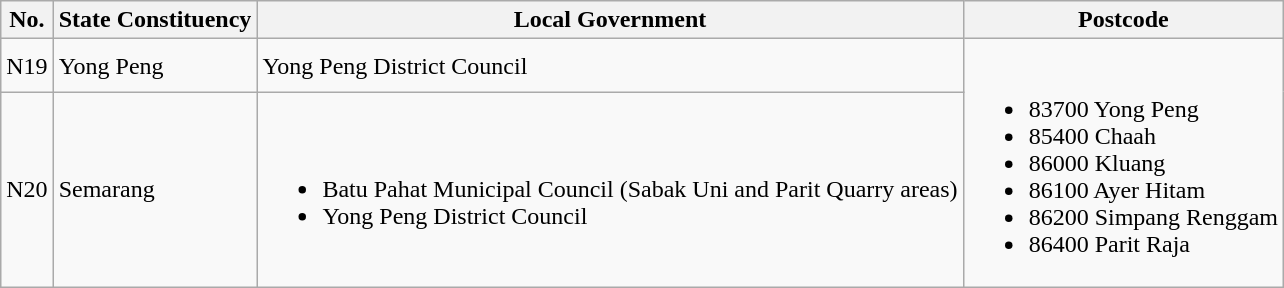<table class="wikitable">
<tr>
<th>No.</th>
<th>State Constituency</th>
<th>Local Government</th>
<th>Postcode</th>
</tr>
<tr>
<td>N19</td>
<td>Yong Peng</td>
<td>Yong Peng District Council</td>
<td rowspan="2"><br><ul><li>83700 Yong Peng</li><li>85400 Chaah</li><li>86000 Kluang</li><li>86100 Ayer Hitam</li><li>86200 Simpang Renggam</li><li>86400 Parit Raja</li></ul></td>
</tr>
<tr>
<td>N20</td>
<td>Semarang</td>
<td><br><ul><li>Batu Pahat Municipal Council (Sabak Uni and Parit Quarry areas)</li><li>Yong Peng District Council</li></ul></td>
</tr>
</table>
